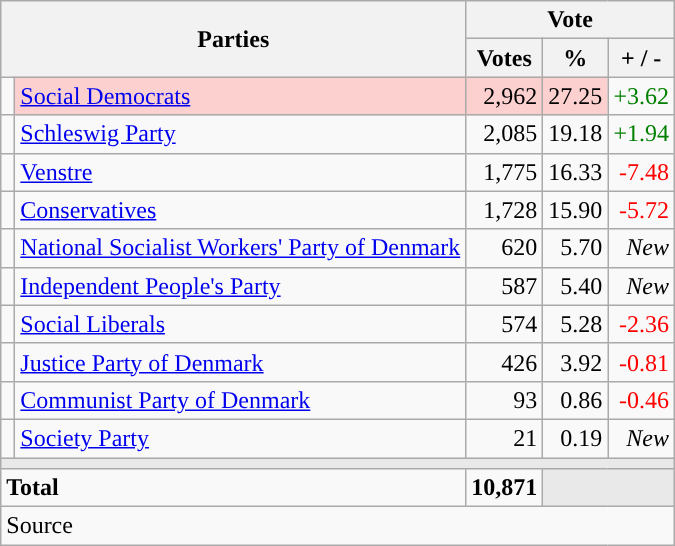<table class="wikitable" style="text-align:right;">
<tr>
<th style="text-align:centre;" rowspan="2" colspan="2" width="225">Parties</th>
<th colspan="3">Vote</th>
</tr>
<tr>
<th width="15">Votes</th>
<th width="15">%</th>
<th width="15">+ / -</th>
</tr>
<tr>
<td width="2" style="color:inherit;background:"></td>
<td bgcolor=#fbd0ce  align="left"><a href='#'>Social Democrats</a></td>
<td bgcolor=#fbd0ce>2,962</td>
<td bgcolor=#fbd0ce>27.25</td>
<td style=color:green;>+3.62</td>
</tr>
<tr>
<td width="2" style="color:inherit;background:"></td>
<td align="left"><a href='#'>Schleswig Party</a></td>
<td>2,085</td>
<td>19.18</td>
<td style=color:green;>+1.94</td>
</tr>
<tr>
<td width="2" style="color:inherit;background:"></td>
<td align="left"><a href='#'>Venstre</a></td>
<td>1,775</td>
<td>16.33</td>
<td style=color:red;>-7.48</td>
</tr>
<tr>
<td width="2" style="color:inherit;background:"></td>
<td align="left"><a href='#'>Conservatives</a></td>
<td>1,728</td>
<td>15.90</td>
<td style=color:red;>-5.72</td>
</tr>
<tr>
<td width="2" style="color:inherit;background:"></td>
<td align="left"><a href='#'>National Socialist Workers' Party of Denmark</a></td>
<td>620</td>
<td>5.70</td>
<td><em>New</em></td>
</tr>
<tr>
<td width="2" style="color:inherit;background:"></td>
<td align="left"><a href='#'>Independent People's Party</a></td>
<td>587</td>
<td>5.40</td>
<td><em>New</em></td>
</tr>
<tr>
<td width="2" style="color:inherit;background:"></td>
<td align="left"><a href='#'>Social Liberals</a></td>
<td>574</td>
<td>5.28</td>
<td style=color:red;>-2.36</td>
</tr>
<tr>
<td width="2" style="color:inherit;background:"></td>
<td align="left"><a href='#'>Justice Party of Denmark</a></td>
<td>426</td>
<td>3.92</td>
<td style=color:red;>-0.81</td>
</tr>
<tr>
<td width="2" style="color:inherit;background:"></td>
<td align="left"><a href='#'>Communist Party of Denmark</a></td>
<td>93</td>
<td>0.86</td>
<td style=color:red;>-0.46</td>
</tr>
<tr>
<td width="2" style="color:inherit;background:"></td>
<td align="left"><a href='#'>Society Party</a></td>
<td>21</td>
<td>0.19</td>
<td><em>New</em></td>
</tr>
<tr>
<td colspan="7" bgcolor="#E9E9E9"></td>
</tr>
<tr>
<td align="left" colspan="2"><strong>Total</strong></td>
<td><strong>10,871</strong></td>
<td bgcolor="#E9E9E9" colspan="2"></td>
</tr>
<tr>
<td align="left" colspan="6">Source</td>
</tr>
</table>
